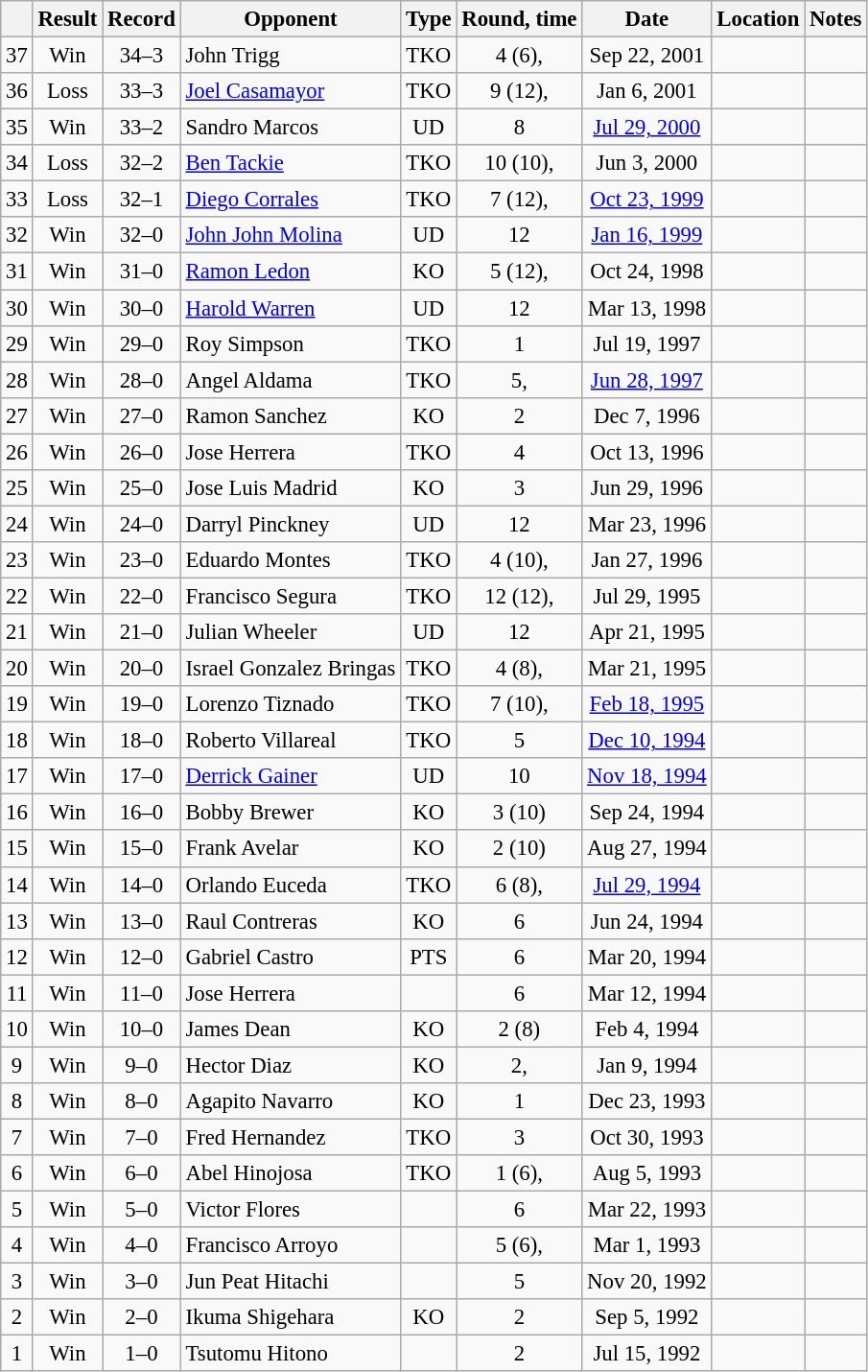<table class="wikitable" style="text-align:center; font-size:95%">
<tr>
<th></th>
<th>Result</th>
<th>Record</th>
<th>Opponent</th>
<th>Type</th>
<th>Round, time</th>
<th>Date</th>
<th>Location</th>
<th>Notes</th>
</tr>
<tr>
<td>37</td>
<td>Win</td>
<td>34–3</td>
<td style="text-align:left;">John Trigg</td>
<td>TKO</td>
<td>4 (6), </td>
<td>Sep 22, 2001</td>
<td style="text-align:left;"></td>
<td></td>
</tr>
<tr>
<td>36</td>
<td>Loss</td>
<td>33–3</td>
<td style="text-align:left;"><a href='#'>Joel Casamayor</a></td>
<td>TKO</td>
<td>9 (12), </td>
<td>Jan 6, 2001</td>
<td style="text-align:left;"></td>
<td style="text-align:left;"></td>
</tr>
<tr>
<td>35</td>
<td>Win</td>
<td>33–2</td>
<td style="text-align:left;">Sandro Marcos</td>
<td>UD</td>
<td>8</td>
<td><a href='#'>Jul 29, 2000</a></td>
<td style="text-align:left;"></td>
<td></td>
</tr>
<tr>
<td>34</td>
<td>Loss</td>
<td>32–2</td>
<td style="text-align:left;"><a href='#'>Ben Tackie</a></td>
<td>TKO</td>
<td>10 (10), </td>
<td>Jun 3, 2000</td>
<td style="text-align:left;"></td>
<td></td>
</tr>
<tr>
<td>33</td>
<td>Loss</td>
<td>32–1</td>
<td style="text-align:left;"><a href='#'>Diego Corrales</a></td>
<td>TKO</td>
<td>7 (12), </td>
<td><a href='#'>Oct 23, 1999</a></td>
<td style="text-align:left;"></td>
<td style="text-align:left;"></td>
</tr>
<tr>
<td>32</td>
<td>Win</td>
<td>32–0</td>
<td style="text-align:left;"><a href='#'>John John Molina</a></td>
<td>UD</td>
<td>12</td>
<td><a href='#'>Jan 16, 1999</a></td>
<td style="text-align:left;"></td>
<td style="text-align:left;"></td>
</tr>
<tr>
<td>31</td>
<td>Win</td>
<td>31–0</td>
<td style="text-align:left;"><a href='#'>Ramon Ledon</a></td>
<td>KO</td>
<td>5 (12), </td>
<td>Oct 24, 1998</td>
<td style="text-align:left;"></td>
<td style="text-align:left;"></td>
</tr>
<tr>
<td>30</td>
<td>Win</td>
<td>30–0</td>
<td style="text-align:left;"><a href='#'>Harold Warren</a></td>
<td>UD</td>
<td>12</td>
<td>Mar 13, 1998</td>
<td style="text-align:left;"></td>
<td style="text-align:left;"></td>
</tr>
<tr>
<td>29</td>
<td>Win</td>
<td>29–0</td>
<td style="text-align:left;">Roy Simpson</td>
<td>TKO</td>
<td>1</td>
<td>Jul 19, 1997</td>
<td style="text-align:left;"></td>
<td></td>
</tr>
<tr>
<td>28</td>
<td>Win</td>
<td>28–0</td>
<td style="text-align:left;">Angel Aldama</td>
<td>TKO</td>
<td>5, </td>
<td><a href='#'>Jun 28, 1997</a></td>
<td style="text-align:left;"></td>
<td></td>
</tr>
<tr>
<td>27</td>
<td>Win</td>
<td>27–0</td>
<td style="text-align:left;">Ramon Sanchez</td>
<td>KO</td>
<td>2</td>
<td>Dec 7, 1996</td>
<td style="text-align:left;"></td>
<td></td>
</tr>
<tr>
<td>26</td>
<td>Win</td>
<td>26–0</td>
<td style="text-align:left;">Jose Herrera</td>
<td>TKO</td>
<td>4</td>
<td>Oct 13, 1996</td>
<td style="text-align:left;"></td>
<td></td>
</tr>
<tr>
<td>25</td>
<td>Win</td>
<td>25–0</td>
<td style="text-align:left;">Jose Luis Madrid</td>
<td>KO</td>
<td>3</td>
<td>Jun 29, 1996</td>
<td style="text-align:left;"></td>
<td></td>
</tr>
<tr>
<td>24</td>
<td>Win</td>
<td>24–0</td>
<td style="text-align:left;">Darryl Pinckney</td>
<td>UD</td>
<td>12</td>
<td>Mar 23, 1996</td>
<td style="text-align:left;"></td>
<td style="text-align:left;"></td>
</tr>
<tr>
<td>23</td>
<td>Win</td>
<td>23–0</td>
<td style="text-align:left;">Eduardo Montes</td>
<td>TKO</td>
<td>4 (10), </td>
<td>Jan 27, 1996</td>
<td style="text-align:left;"></td>
<td></td>
</tr>
<tr>
<td>22</td>
<td>Win</td>
<td>22–0</td>
<td style="text-align:left;">Francisco Segura</td>
<td>TKO</td>
<td>12 (12), </td>
<td>Jul 29, 1995</td>
<td style="text-align:left;"></td>
<td style="text-align:left;"></td>
</tr>
<tr>
<td>21</td>
<td>Win</td>
<td>21–0</td>
<td style="text-align:left;">Julian Wheeler</td>
<td>UD</td>
<td>12</td>
<td>Apr 21, 1995</td>
<td style="text-align:left;"></td>
<td style="text-align:left;"></td>
</tr>
<tr>
<td>20</td>
<td>Win</td>
<td>20–0</td>
<td style="text-align:left;">Israel Gonzalez Bringas</td>
<td>TKO</td>
<td>4 (8), </td>
<td>Mar 21, 1995</td>
<td style="text-align:left;"></td>
<td></td>
</tr>
<tr>
<td>19</td>
<td>Win</td>
<td>19–0</td>
<td style="text-align:left;">Lorenzo Tiznado</td>
<td>TKO</td>
<td>7 (10), </td>
<td><a href='#'>Feb 18, 1995</a></td>
<td style="text-align:left;"></td>
<td></td>
</tr>
<tr>
<td>18</td>
<td>Win</td>
<td>18–0</td>
<td style="text-align:left;">Roberto Villareal</td>
<td>TKO</td>
<td>5</td>
<td><a href='#'>Dec 10, 1994</a></td>
<td style="text-align:left;"></td>
<td></td>
</tr>
<tr>
<td>17</td>
<td>Win</td>
<td>17–0</td>
<td style="text-align:left;"><a href='#'>Derrick Gainer</a></td>
<td>UD</td>
<td>10</td>
<td><a href='#'>Nov 18, 1994</a></td>
<td style="text-align:left;"></td>
<td></td>
</tr>
<tr>
<td>16</td>
<td>Win</td>
<td>16–0</td>
<td style="text-align:left;">Bobby Brewer</td>
<td>KO</td>
<td>3 (10)</td>
<td>Sep 24, 1994</td>
<td style="text-align:left;"></td>
<td></td>
</tr>
<tr>
<td>15</td>
<td>Win</td>
<td>15–0</td>
<td style="text-align:left;">Frank Avelar</td>
<td>KO</td>
<td>2 (10)</td>
<td>Aug 27, 1994</td>
<td style="text-align:left;"></td>
<td></td>
</tr>
<tr>
<td>14</td>
<td>Win</td>
<td>14–0</td>
<td style="text-align:left;">Orlando Euceda</td>
<td>TKO</td>
<td>6 (8), </td>
<td><a href='#'>Jul 29, 1994</a></td>
<td style="text-align:left;"></td>
<td></td>
</tr>
<tr>
<td>13</td>
<td>Win</td>
<td>13–0</td>
<td style="text-align:left;">Raul Contreras</td>
<td>KO</td>
<td>6</td>
<td>Jun 24, 1994</td>
<td style="text-align:left;"></td>
<td></td>
</tr>
<tr>
<td>12</td>
<td>Win</td>
<td>12–0</td>
<td style="text-align:left;">Gabriel Castro</td>
<td>PTS</td>
<td>6</td>
<td>Mar 20, 1994</td>
<td style="text-align:left;"></td>
<td></td>
</tr>
<tr>
<td>11</td>
<td>Win</td>
<td>11–0</td>
<td style="text-align:left;">Jose Herrera</td>
<td></td>
<td>6</td>
<td>Mar 12, 1994</td>
<td style="text-align:left;"></td>
<td></td>
</tr>
<tr>
<td>10</td>
<td>Win</td>
<td>10–0</td>
<td style="text-align:left;">James Dean</td>
<td>KO</td>
<td>2 (8)</td>
<td>Feb 4, 1994</td>
<td style="text-align:left;"></td>
<td></td>
</tr>
<tr>
<td>9</td>
<td>Win</td>
<td>9–0</td>
<td style="text-align:left;">Hector Diaz</td>
<td>KO</td>
<td>2, </td>
<td>Jan 9, 1994</td>
<td style="text-align:left;"></td>
<td></td>
</tr>
<tr>
<td>8</td>
<td>Win</td>
<td>8–0</td>
<td style="text-align:left;">Agapito Navarro</td>
<td>KO</td>
<td>1</td>
<td>Dec 23, 1993</td>
<td style="text-align:left;"></td>
<td></td>
</tr>
<tr>
<td>7</td>
<td>Win</td>
<td>7–0</td>
<td style="text-align:left;">Fred Hernandez</td>
<td>TKO</td>
<td>3</td>
<td>Oct 30, 1993</td>
<td style="text-align:left;"></td>
<td></td>
</tr>
<tr>
<td>6</td>
<td>Win</td>
<td>6–0</td>
<td style="text-align:left;">Abel Hinojosa</td>
<td>TKO</td>
<td>1 (6), </td>
<td>Aug 5, 1993</td>
<td style="text-align:left;"></td>
<td></td>
</tr>
<tr>
<td>5</td>
<td>Win</td>
<td>5–0</td>
<td style="text-align:left;">Victor Flores</td>
<td></td>
<td>6</td>
<td>Mar 22, 1993</td>
<td style="text-align:left;"></td>
<td></td>
</tr>
<tr>
<td>4</td>
<td>Win</td>
<td>4–0</td>
<td style="text-align:left;">Francisco Arroyo</td>
<td></td>
<td>5 (6), </td>
<td>Mar 1, 1993</td>
<td style="text-align:left;"></td>
<td></td>
</tr>
<tr>
<td>3</td>
<td>Win</td>
<td>3–0</td>
<td style="text-align:left;">Jun Peat Hitachi</td>
<td></td>
<td>5</td>
<td>Nov 20, 1992</td>
<td style="text-align:left;"></td>
<td></td>
</tr>
<tr>
<td>2</td>
<td>Win</td>
<td>2–0</td>
<td style="text-align:left;">Ikuma Shigehara</td>
<td>KO</td>
<td>2</td>
<td>Sep 5, 1992</td>
<td style="text-align:left;"></td>
<td></td>
</tr>
<tr>
<td>1</td>
<td>Win</td>
<td>1–0</td>
<td style="text-align:left;">Tsutomu Hitono</td>
<td></td>
<td>2</td>
<td>Jul 15, 1992</td>
<td style="text-align:left;"></td>
<td></td>
</tr>
</table>
